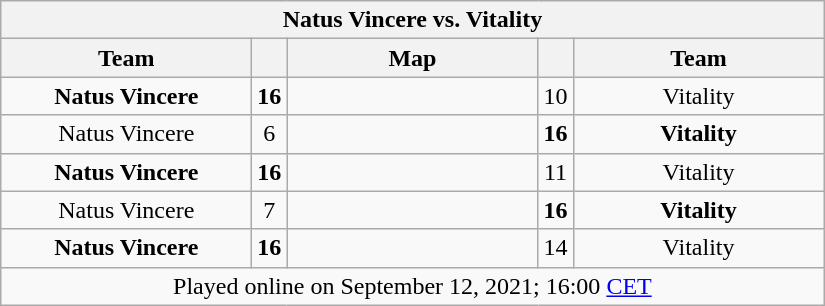<table class="wikitable plainrowheaders" style="text-align:center;">
<tr>
<th scope="col" colspan="5">Natus Vincere vs. Vitality</th>
</tr>
<tr>
<th scope="col" style="width:10em;">Team</th>
<th scope="col"></th>
<th scope="col" style="width:10em;">Map</th>
<th scope="col"></th>
<th scope="col" style="width:10em;">Team</th>
</tr>
<tr>
<td><strong>Natus Vincere</strong></td>
<td><strong>16</strong></td>
<td></td>
<td>10</td>
<td>Vitality</td>
</tr>
<tr>
<td>Natus Vincere</td>
<td>6</td>
<td></td>
<td><strong>16</strong></td>
<td><strong>Vitality</strong></td>
</tr>
<tr>
<td><strong>Natus Vincere</strong></td>
<td><strong>16</strong></td>
<td></td>
<td>11</td>
<td>Vitality</td>
</tr>
<tr>
<td>Natus Vincere</td>
<td>7</td>
<td></td>
<td><strong>16</strong></td>
<td><strong>Vitality</strong></td>
</tr>
<tr>
<td><strong>Natus Vincere</strong></td>
<td><strong>16</strong></td>
<td></td>
<td>14</td>
<td>Vitality</td>
</tr>
<tr>
<td colspan="5">Played online on September 12, 2021; 16:00 <a href='#'>CET</a></td>
</tr>
</table>
